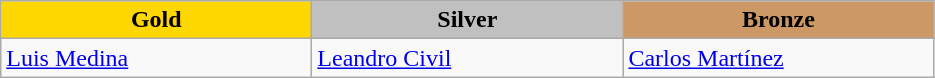<table class="wikitable" style="text-align:left">
<tr align="center">
<td width=200 bgcolor=gold><strong>Gold</strong></td>
<td width=200 bgcolor=silver><strong>Silver</strong></td>
<td width=200 bgcolor=CC9966><strong>Bronze</strong></td>
</tr>
<tr>
<td><a href='#'>Luis Medina</a><br><em></em></td>
<td><a href='#'>Leandro Civil</a><br><em></em></td>
<td><a href='#'>Carlos Martínez</a><br><em></em></td>
</tr>
</table>
